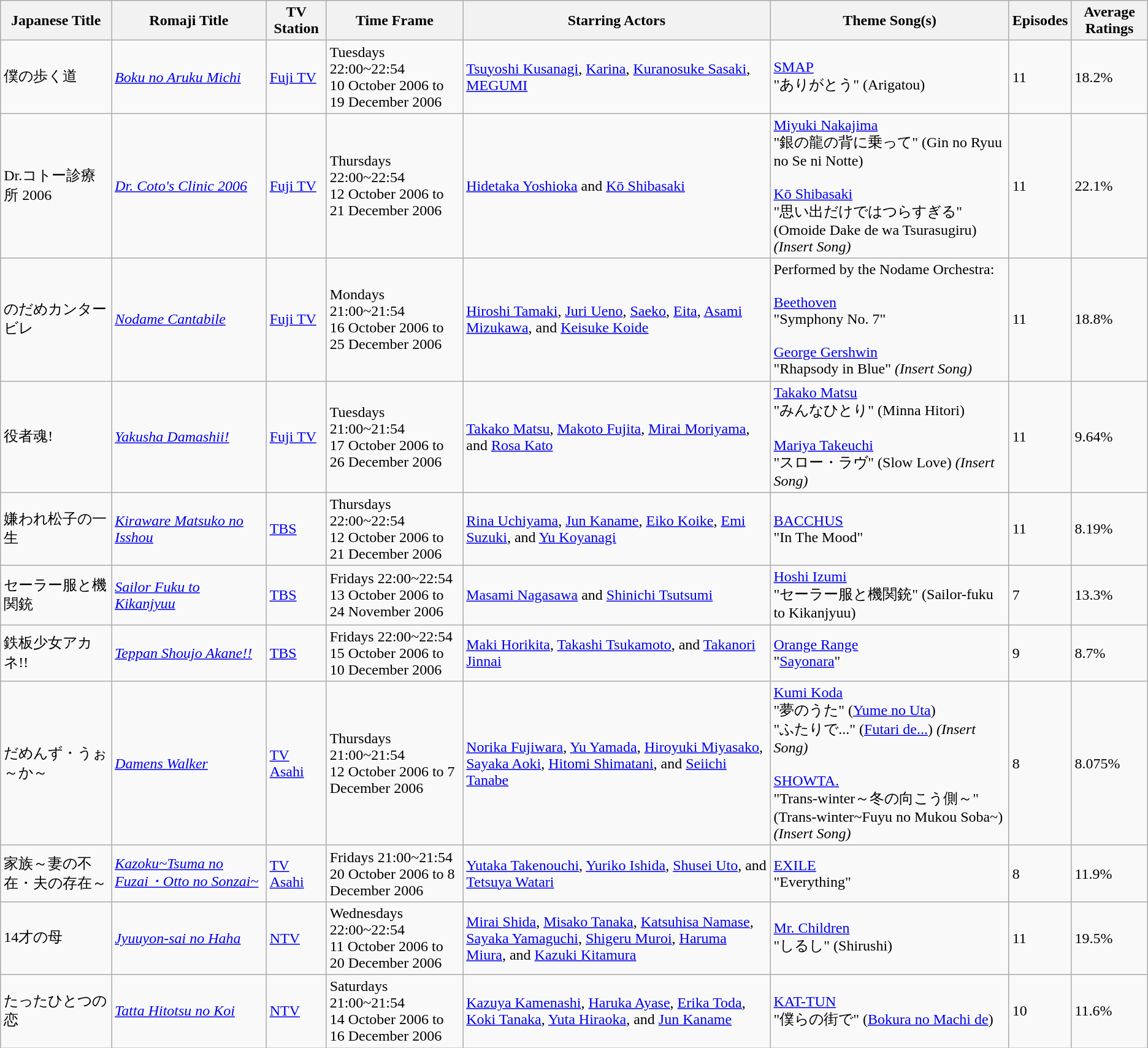<table class="wikitable">
<tr>
<th align="left">Japanese Title</th>
<th align="left">Romaji Title</th>
<th align="left">TV Station</th>
<th align="left">Time Frame</th>
<th align="left">Starring Actors</th>
<th align="left">Theme Song(s)</th>
<th align="left">Episodes</th>
<th align="left">Average Ratings</th>
</tr>
<tr>
<td align="left">僕の歩く道</td>
<td align="left"><em><a href='#'>Boku no Aruku Michi</a></em></td>
<td align="left"><a href='#'>Fuji TV</a></td>
<td align="left">Tuesdays 22:00~22:54 <br> 10 October 2006 to 19 December 2006</td>
<td align="left"><a href='#'>Tsuyoshi Kusanagi</a>, <a href='#'>Karina</a>, <a href='#'>Kuranosuke Sasaki</a>, <a href='#'>MEGUMI</a></td>
<td align="left"><a href='#'>SMAP</a><br>"ありがとう" (Arigatou)</td>
<td align="left">11</td>
<td align="left">18.2%</td>
</tr>
<tr>
<td align="left">Dr.コトー診療所 2006</td>
<td align="left"><em><a href='#'>Dr. Coto's Clinic 2006</a></em></td>
<td align="left"><a href='#'>Fuji TV</a></td>
<td align="left">Thursdays 22:00~22:54 <br> 12 October 2006 to 21 December 2006</td>
<td align="left"><a href='#'>Hidetaka Yoshioka</a> and <a href='#'>Kō Shibasaki</a></td>
<td align="left"><a href='#'>Miyuki Nakajima</a><br>"銀の龍の背に乗って" (Gin no Ryuu no Se ni Notte)<br><br><a href='#'>Kō Shibasaki</a><br>"思い出だけではつらすぎる" (Omoide Dake de wa Tsurasugiru) <em>(Insert Song)</em></td>
<td align="left">11</td>
<td align="left">22.1%</td>
</tr>
<tr>
<td align="left">のだめカンタービレ</td>
<td align="left"><em><a href='#'>Nodame Cantabile</a></em></td>
<td align="left"><a href='#'>Fuji TV</a></td>
<td align="left">Mondays 21:00~21:54 <br> 16 October 2006 to 25 December 2006</td>
<td align="left"><a href='#'>Hiroshi Tamaki</a>, <a href='#'>Juri Ueno</a>, <a href='#'>Saeko</a>, <a href='#'>Eita</a>, <a href='#'>Asami Mizukawa</a>, and <a href='#'>Keisuke Koide</a></td>
<td align="left">Performed by the Nodame Orchestra:<br><br><a href='#'>Beethoven</a><br>"Symphony No. 7"<br><br><a href='#'>George Gershwin</a><br>"Rhapsody in Blue" <em>(Insert Song)</em></td>
<td align="left">11</td>
<td align="left">18.8%</td>
</tr>
<tr>
<td align="left">役者魂!</td>
<td align="left"><em><a href='#'>Yakusha Damashii!</a></em></td>
<td align="left"><a href='#'>Fuji TV</a></td>
<td align="left">Tuesdays 21:00~21:54 <br> 17 October 2006 to 26 December 2006</td>
<td align="left"><a href='#'>Takako Matsu</a>, <a href='#'>Makoto Fujita</a>, <a href='#'>Mirai Moriyama</a>, and <a href='#'>Rosa Kato</a></td>
<td align="left"><a href='#'>Takako Matsu</a><br>"みんなひとり" (Minna Hitori)<br><br><a href='#'>Mariya Takeuchi</a><br>"スロー・ラヴ" (Slow Love) <em>(Insert Song)</em></td>
<td align="left">11</td>
<td align="left">9.64%</td>
</tr>
<tr>
<td align="left">嫌われ松子の一生</td>
<td align="left"><em><a href='#'>Kiraware Matsuko no Isshou</a></em></td>
<td align="left"><a href='#'>TBS</a></td>
<td align="left">Thursdays 22:00~22:54 <br> 12 October 2006 to 21 December 2006</td>
<td align="left"><a href='#'>Rina Uchiyama</a>, <a href='#'>Jun Kaname</a>, <a href='#'>Eiko Koike</a>, <a href='#'>Emi Suzuki</a>, and <a href='#'>Yu Koyanagi</a></td>
<td align="left"><a href='#'>BACCHUS</a><br>"In The Mood"</td>
<td align="left">11</td>
<td align="left">8.19%</td>
</tr>
<tr>
<td align="left">セーラー服と機関銃</td>
<td align="left"><em><a href='#'>Sailor Fuku to Kikanjyuu</a></em></td>
<td align="left"><a href='#'>TBS</a></td>
<td align="left">Fridays 22:00~22:54 <br> 13 October 2006 to 24 November 2006</td>
<td align="left"><a href='#'>Masami Nagasawa</a> and <a href='#'>Shinichi Tsutsumi</a></td>
<td align="left"><a href='#'>Hoshi Izumi</a><br>"セーラー服と機関銃" (Sailor-fuku to Kikanjyuu)</td>
<td align="left">7</td>
<td align="left">13.3%</td>
</tr>
<tr>
<td align="left">鉄板少女アカネ!!</td>
<td align="left"><em><a href='#'>Teppan Shoujo Akane!!</a></em></td>
<td align="left"><a href='#'>TBS</a></td>
<td align="left">Fridays 22:00~22:54 <br> 15 October 2006 to 10 December 2006</td>
<td align="left"><a href='#'>Maki Horikita</a>, <a href='#'>Takashi Tsukamoto</a>, and <a href='#'>Takanori Jinnai</a></td>
<td align="left"><a href='#'>Orange Range</a><br>"<a href='#'>Sayonara</a>"</td>
<td align="left">9</td>
<td align="left">8.7%</td>
</tr>
<tr>
<td align="left">だめんず・うぉ～か～</td>
<td align="left"><em><a href='#'>Damens Walker</a></em></td>
<td align="left"><a href='#'>TV Asahi</a></td>
<td align="left">Thursdays 21:00~21:54 <br> 12 October 2006 to 7 December 2006</td>
<td align="left"><a href='#'>Norika Fujiwara</a>, <a href='#'>Yu Yamada</a>, <a href='#'>Hiroyuki Miyasako</a>, <a href='#'>Sayaka Aoki</a>, <a href='#'>Hitomi Shimatani</a>, and <a href='#'>Seiichi Tanabe</a></td>
<td align="left"><a href='#'>Kumi Koda</a><br>"夢のうた" (<a href='#'>Yume no Uta</a>)<br>"ふたりで..." (<a href='#'>Futari de...</a>) <em>(Insert Song)</em><br><br><a href='#'>SHOWTA.</a><br>"Trans-winter～冬の向こう側～" (Trans-winter~Fuyu no Mukou Soba~) <em>(Insert Song)</em></td>
<td align="left">8</td>
<td align="left">8.075%</td>
</tr>
<tr>
<td align="left">家族～妻の不在・夫の存在～</td>
<td align="left"><em><a href='#'>Kazoku~Tsuma no Fuzai・Otto no Sonzai~</a></em></td>
<td align="left"><a href='#'>TV Asahi</a></td>
<td align="left">Fridays 21:00~21:54 <br> 20 October 2006 to 8 December 2006</td>
<td align="left"><a href='#'>Yutaka Takenouchi</a>, <a href='#'>Yuriko Ishida</a>, <a href='#'>Shusei Uto</a>, and <a href='#'>Tetsuya Watari</a></td>
<td align="left"><a href='#'>EXILE</a><br>"Everything"</td>
<td align="left">8</td>
<td align="left">11.9%</td>
</tr>
<tr>
<td align="left">14才の母</td>
<td align="left"><em><a href='#'>Jyuuyon-sai no Haha</a></em></td>
<td align="left"><a href='#'>NTV</a></td>
<td align="left">Wednesdays 22:00~22:54 <br> 11 October 2006 to 20 December 2006</td>
<td align="left"><a href='#'>Mirai Shida</a>, <a href='#'>Misako Tanaka</a>, <a href='#'>Katsuhisa Namase</a>, <a href='#'>Sayaka Yamaguchi</a>, <a href='#'>Shigeru Muroi</a>, <a href='#'>Haruma Miura</a>, and <a href='#'>Kazuki Kitamura</a></td>
<td align="left"><a href='#'>Mr. Children</a><br>"しるし" (Shirushi)</td>
<td align="left">11</td>
<td align="left">19.5%</td>
</tr>
<tr>
<td align="left">たったひとつの恋</td>
<td align="left"><em><a href='#'>Tatta Hitotsu no Koi</a></em></td>
<td align="left"><a href='#'>NTV</a></td>
<td align="left">Saturdays 21:00~21:54 <br> 14 October 2006 to 16 December 2006</td>
<td align="left"><a href='#'>Kazuya Kamenashi</a>, <a href='#'>Haruka Ayase</a>, <a href='#'>Erika Toda</a>, <a href='#'>Koki Tanaka</a>, <a href='#'>Yuta Hiraoka</a>, and <a href='#'>Jun Kaname</a></td>
<td align="left"><a href='#'>KAT-TUN</a><br>"僕らの街で" (<a href='#'>Bokura no Machi de</a>)</td>
<td align="left">10</td>
<td align="left">11.6%</td>
</tr>
</table>
